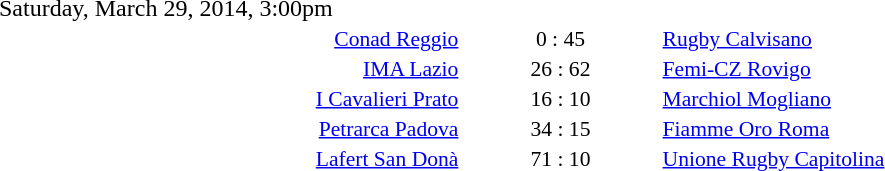<table style="width:70%;" cellspacing="1">
<tr>
<th width=35%></th>
<th width=15%></th>
<th></th>
</tr>
<tr>
<td>Saturday, March 29, 2014, 3:00pm</td>
</tr>
<tr style=font-size:90%>
<td align=right><a href='#'>Conad Reggio</a></td>
<td align=center>0 : 45</td>
<td><a href='#'>Rugby Calvisano</a></td>
</tr>
<tr style=font-size:90%>
<td align=right><a href='#'>IMA Lazio</a></td>
<td align=center>26 : 62</td>
<td><a href='#'>Femi-CZ Rovigo</a></td>
</tr>
<tr style=font-size:90%>
<td align=right><a href='#'>I Cavalieri Prato</a></td>
<td align=center>16 : 10</td>
<td><a href='#'>Marchiol Mogliano</a></td>
</tr>
<tr style=font-size:90%>
<td align=right><a href='#'>Petrarca Padova</a></td>
<td align=center>34 : 15</td>
<td><a href='#'>Fiamme Oro Roma</a></td>
</tr>
<tr style=font-size:90%>
<td align=right><a href='#'>Lafert San Donà</a></td>
<td align=center>71 : 10</td>
<td><a href='#'>Unione Rugby Capitolina</a></td>
</tr>
</table>
